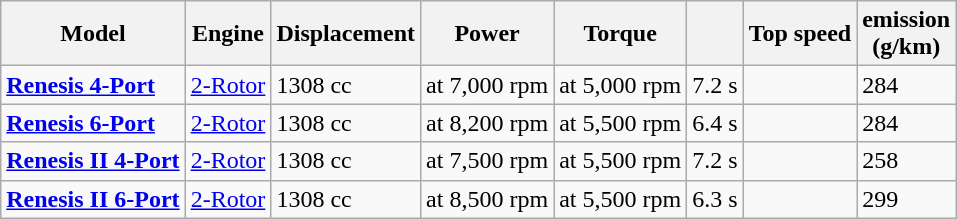<table class="wikitable">
<tr>
<th>Model</th>
<th>Engine</th>
<th>Displacement</th>
<th>Power</th>
<th>Torque</th>
<th></th>
<th>Top speed</th>
<th> emission<br>(g/km)</th>
</tr>
<tr>
<td><strong><a href='#'>Renesis 4-Port</a></strong></td>
<td><a href='#'>2-Rotor</a></td>
<td>1308 cc</td>
<td> at 7,000 rpm</td>
<td> at 5,000 rpm</td>
<td>7.2 s</td>
<td></td>
<td>284</td>
</tr>
<tr>
<td><strong><a href='#'>Renesis 6-Port</a></strong></td>
<td><a href='#'>2-Rotor</a></td>
<td>1308 cc</td>
<td> at 8,200 rpm</td>
<td> at 5,500 rpm</td>
<td>6.4 s</td>
<td></td>
<td>284</td>
</tr>
<tr>
<td><strong><a href='#'>Renesis II 4-Port</a></strong></td>
<td><a href='#'>2-Rotor</a></td>
<td>1308 cc</td>
<td> at 7,500 rpm</td>
<td> at 5,500 rpm</td>
<td>7.2 s</td>
<td></td>
<td>258</td>
</tr>
<tr>
<td><strong><a href='#'>Renesis II 6-Port</a></strong></td>
<td><a href='#'>2-Rotor</a></td>
<td>1308 cc</td>
<td> at 8,500 rpm</td>
<td> at 5,500 rpm</td>
<td>6.3 s</td>
<td></td>
<td>299</td>
</tr>
</table>
